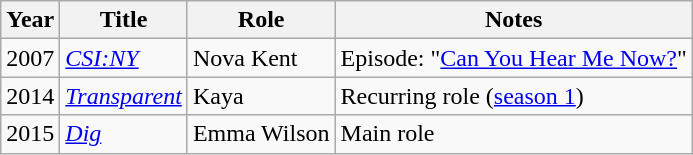<table class="wikitable sortable">
<tr>
<th>Year</th>
<th>Title</th>
<th>Role</th>
<th class="unsortable">Notes</th>
</tr>
<tr>
<td>2007</td>
<td><em><a href='#'>CSI:NY</a></em></td>
<td>Nova Kent</td>
<td>Episode: "<a href='#'>Can You Hear Me Now?</a>"</td>
</tr>
<tr>
<td>2014</td>
<td><em><a href='#'>Transparent</a></em></td>
<td>Kaya</td>
<td>Recurring role (<a href='#'>season 1</a>)</td>
</tr>
<tr>
<td>2015</td>
<td><em><a href='#'>Dig</a></em></td>
<td>Emma Wilson</td>
<td>Main role</td>
</tr>
</table>
